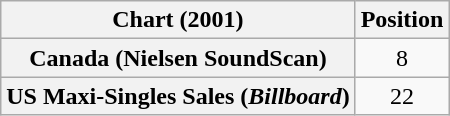<table class="wikitable plainrowheaders" style="text-align:center">
<tr>
<th>Chart (2001)</th>
<th>Position</th>
</tr>
<tr>
<th scope="row">Canada (Nielsen SoundScan)</th>
<td>8</td>
</tr>
<tr>
<th scope="row">US Maxi-Singles Sales (<em>Billboard</em>)</th>
<td>22</td>
</tr>
</table>
